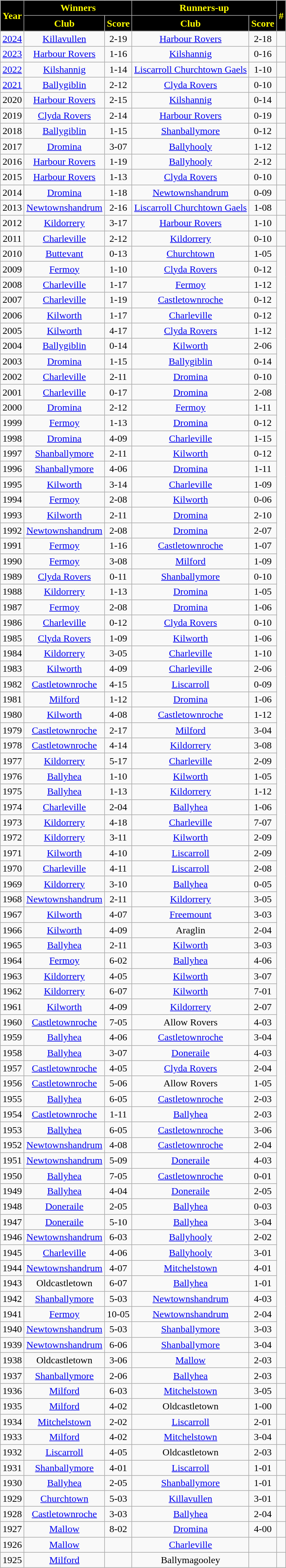<table class="wikitable sortable" style="text-align:center;">
<tr>
<th rowspan="2" style="background:black;color:yellow">Year</th>
<th colspan="2" style="background:black;color:yellow">Winners</th>
<th colspan="2" style="background:black;color:yellow">Runners-up</th>
<th rowspan="2" style="background:black;color:yellow">#</th>
</tr>
<tr>
<th style="background:black;color:yellow">Club</th>
<th style="background:black;color:yellow">Score</th>
<th style="background:black;color:yellow">Club</th>
<th style="background:black;color:yellow">Score</th>
</tr>
<tr>
<td><a href='#'>2024</a></td>
<td><a href='#'>Killavullen</a></td>
<td>2-19</td>
<td><a href='#'>Harbour Rovers</a></td>
<td>2-18</td>
<td></td>
</tr>
<tr>
<td><a href='#'>2023</a></td>
<td><a href='#'>Harbour Rovers</a></td>
<td>1-16</td>
<td><a href='#'>Kilshannig</a></td>
<td>0-16</td>
<td></td>
</tr>
<tr>
<td><a href='#'>2022</a></td>
<td><a href='#'>Kilshannig</a></td>
<td>1-14</td>
<td><a href='#'>Liscarroll Churchtown Gaels</a></td>
<td>1-10</td>
<td></td>
</tr>
<tr>
<td><a href='#'>2021</a></td>
<td><a href='#'>Ballygiblin</a></td>
<td>2-12</td>
<td><a href='#'>Clyda Rovers</a></td>
<td>0-10</td>
<td></td>
</tr>
<tr>
<td>2020</td>
<td><a href='#'>Harbour Rovers</a></td>
<td>2-15</td>
<td><a href='#'>Kilshannig</a></td>
<td>0-14</td>
<td></td>
</tr>
<tr>
<td>2019</td>
<td><a href='#'>Clyda Rovers</a></td>
<td>2-14</td>
<td><a href='#'>Harbour Rovers</a></td>
<td>0-19</td>
<td></td>
</tr>
<tr>
<td>2018</td>
<td><a href='#'>Ballygiblin</a></td>
<td>1-15</td>
<td><a href='#'>Shanballymore</a></td>
<td>0-12</td>
<td></td>
</tr>
<tr>
<td>2017</td>
<td><a href='#'>Dromina</a></td>
<td>3-07</td>
<td><a href='#'>Ballyhooly</a></td>
<td>1-12</td>
<td></td>
</tr>
<tr>
<td>2016</td>
<td><a href='#'>Harbour Rovers</a></td>
<td>1-19</td>
<td><a href='#'>Ballyhooly</a></td>
<td>2-12</td>
<td></td>
</tr>
<tr>
<td>2015</td>
<td><a href='#'>Harbour Rovers</a></td>
<td>1-13</td>
<td><a href='#'>Clyda Rovers</a></td>
<td>0-10</td>
<td></td>
</tr>
<tr>
<td>2014</td>
<td><a href='#'>Dromina</a></td>
<td>1-18</td>
<td><a href='#'>Newtownshandrum</a></td>
<td>0-09</td>
<td></td>
</tr>
<tr>
<td>2013</td>
<td><a href='#'>Newtownshandrum</a></td>
<td>2-16</td>
<td><a href='#'>Liscarroll Churchtown Gaels</a></td>
<td>1-08</td>
<td></td>
</tr>
<tr>
<td>2012</td>
<td><a href='#'>Kildorrery</a></td>
<td>3-17</td>
<td><a href='#'>Harbour Rovers</a></td>
<td>1-10</td>
<td></td>
</tr>
<tr>
<td>2011</td>
<td><a href='#'>Charleville</a></td>
<td>2-12</td>
<td><a href='#'>Kildorrery</a></td>
<td>0-10</td>
<td></td>
</tr>
<tr>
<td>2010</td>
<td><a href='#'>Buttevant</a></td>
<td>0-13</td>
<td><a href='#'>Churchtown</a></td>
<td>1-05</td>
</tr>
<tr>
<td>2009</td>
<td><a href='#'>Fermoy</a></td>
<td>1-10</td>
<td><a href='#'>Clyda Rovers</a></td>
<td>0-12</td>
</tr>
<tr>
<td>2008</td>
<td><a href='#'>Charleville</a></td>
<td>1-17</td>
<td><a href='#'>Fermoy</a></td>
<td>1-12</td>
</tr>
<tr>
<td>2007</td>
<td><a href='#'>Charleville</a></td>
<td>1-19</td>
<td><a href='#'>Castletownroche</a></td>
<td>0-12</td>
</tr>
<tr>
<td>2006</td>
<td><a href='#'>Kilworth</a></td>
<td>1-17</td>
<td><a href='#'>Charleville</a></td>
<td>0-12</td>
</tr>
<tr>
<td>2005</td>
<td><a href='#'>Kilworth</a></td>
<td>4-17</td>
<td><a href='#'>Clyda Rovers</a></td>
<td>1-12</td>
</tr>
<tr>
<td>2004</td>
<td><a href='#'>Ballygiblin</a></td>
<td>0-14</td>
<td><a href='#'>Kilworth</a></td>
<td>2-06</td>
</tr>
<tr>
<td>2003</td>
<td><a href='#'>Dromina</a></td>
<td>1-15</td>
<td><a href='#'>Ballygiblin</a></td>
<td>0-14</td>
</tr>
<tr>
<td>2002</td>
<td><a href='#'>Charleville</a></td>
<td>2-11</td>
<td><a href='#'>Dromina</a></td>
<td>0-10</td>
</tr>
<tr>
<td>2001</td>
<td><a href='#'>Charleville</a></td>
<td>0-17</td>
<td><a href='#'>Dromina</a></td>
<td>2-08</td>
</tr>
<tr>
<td>2000</td>
<td><a href='#'>Dromina</a></td>
<td>2-12</td>
<td><a href='#'>Fermoy</a></td>
<td>1-11</td>
</tr>
<tr>
<td>1999</td>
<td><a href='#'>Fermoy</a></td>
<td>1-13</td>
<td><a href='#'>Dromina</a></td>
<td>0-12</td>
</tr>
<tr>
<td>1998</td>
<td><a href='#'>Dromina</a></td>
<td>4-09</td>
<td><a href='#'>Charleville</a></td>
<td>1-15</td>
</tr>
<tr>
<td>1997</td>
<td><a href='#'>Shanballymore</a></td>
<td>2-11</td>
<td><a href='#'>Kilworth</a></td>
<td>0-12</td>
</tr>
<tr>
<td>1996</td>
<td><a href='#'>Shanballymore</a></td>
<td>4-06</td>
<td><a href='#'>Dromina</a></td>
<td>1-11</td>
</tr>
<tr>
<td>1995</td>
<td><a href='#'>Kilworth</a></td>
<td>3-14</td>
<td><a href='#'>Charleville</a></td>
<td>1-09</td>
</tr>
<tr>
<td>1994</td>
<td><a href='#'>Fermoy</a></td>
<td>2-08</td>
<td><a href='#'>Kilworth</a></td>
<td>0-06</td>
</tr>
<tr>
<td>1993</td>
<td><a href='#'>Kilworth</a></td>
<td>2-11</td>
<td><a href='#'>Dromina</a></td>
<td>2-10</td>
</tr>
<tr>
<td>1992</td>
<td><a href='#'>Newtownshandrum</a></td>
<td>2-08</td>
<td><a href='#'>Dromina</a></td>
<td>2-07</td>
</tr>
<tr>
<td>1991</td>
<td><a href='#'>Fermoy</a></td>
<td>1-16</td>
<td><a href='#'>Castletownroche</a></td>
<td>1-07</td>
</tr>
<tr>
<td>1990</td>
<td><a href='#'>Fermoy</a></td>
<td>3-08</td>
<td><a href='#'>Milford</a></td>
<td>1-09</td>
</tr>
<tr>
<td>1989</td>
<td><a href='#'>Clyda Rovers</a></td>
<td>0-11</td>
<td><a href='#'>Shanballymore</a></td>
<td>0-10</td>
</tr>
<tr>
<td>1988</td>
<td><a href='#'>Kildorrery</a></td>
<td>1-13</td>
<td><a href='#'>Dromina</a></td>
<td>1-05</td>
</tr>
<tr>
<td>1987</td>
<td><a href='#'>Fermoy</a></td>
<td>2-08</td>
<td><a href='#'>Dromina</a></td>
<td>1-06</td>
</tr>
<tr>
<td>1986</td>
<td><a href='#'>Charleville</a></td>
<td>0-12</td>
<td><a href='#'>Clyda Rovers</a></td>
<td>0-10</td>
</tr>
<tr>
<td>1985</td>
<td><a href='#'>Clyda Rovers</a></td>
<td>1-09</td>
<td><a href='#'>Kilworth</a></td>
<td>1-06</td>
</tr>
<tr>
<td>1984</td>
<td><a href='#'>Kildorrery</a></td>
<td>3-05</td>
<td><a href='#'>Charleville</a></td>
<td>1-10</td>
</tr>
<tr>
<td>1983</td>
<td><a href='#'>Kilworth</a></td>
<td>4-09</td>
<td><a href='#'>Charleville</a></td>
<td>2-06</td>
</tr>
<tr>
<td>1982</td>
<td><a href='#'>Castletownroche</a></td>
<td>4-15</td>
<td><a href='#'>Liscarroll</a></td>
<td>0-09</td>
</tr>
<tr>
<td>1981</td>
<td><a href='#'>Milford</a></td>
<td>1-12</td>
<td><a href='#'>Dromina</a></td>
<td>1-06</td>
</tr>
<tr>
<td>1980</td>
<td><a href='#'>Kilworth</a></td>
<td>4-08</td>
<td><a href='#'>Castletownroche</a></td>
<td>1-12</td>
</tr>
<tr>
<td>1979</td>
<td><a href='#'>Castletownroche</a></td>
<td>2-17</td>
<td><a href='#'>Milford</a></td>
<td>3-04</td>
</tr>
<tr>
<td>1978</td>
<td><a href='#'>Castletownroche</a></td>
<td>4-14</td>
<td><a href='#'>Kildorrery</a></td>
<td>3-08</td>
</tr>
<tr>
<td>1977</td>
<td><a href='#'>Kildorrery</a></td>
<td>5-17</td>
<td><a href='#'>Charleville</a></td>
<td>2-09</td>
</tr>
<tr>
<td>1976</td>
<td><a href='#'>Ballyhea</a></td>
<td>1-10</td>
<td><a href='#'>Kilworth</a></td>
<td>1-05</td>
</tr>
<tr>
<td>1975</td>
<td><a href='#'>Ballyhea</a></td>
<td>1-13</td>
<td><a href='#'>Kildorrery</a></td>
<td>1-12</td>
</tr>
<tr>
<td>1974</td>
<td><a href='#'>Charleville</a></td>
<td>2-04</td>
<td><a href='#'>Ballyhea</a></td>
<td>1-06</td>
</tr>
<tr>
<td>1973</td>
<td><a href='#'>Kildorrery</a></td>
<td>4-18</td>
<td><a href='#'>Charleville</a></td>
<td>7-07</td>
</tr>
<tr>
<td>1972</td>
<td><a href='#'>Kildorrery</a></td>
<td>3-11</td>
<td><a href='#'>Kilworth</a></td>
<td>2-09</td>
</tr>
<tr>
<td>1971</td>
<td><a href='#'>Kilworth</a></td>
<td>4-10</td>
<td><a href='#'>Liscarroll</a></td>
<td>2-09</td>
</tr>
<tr>
<td>1970</td>
<td><a href='#'>Charleville</a></td>
<td>4-11</td>
<td><a href='#'>Liscarroll</a></td>
<td>2-08</td>
</tr>
<tr>
<td>1969</td>
<td><a href='#'>Kildorrery</a></td>
<td>3-10</td>
<td><a href='#'>Ballyhea</a></td>
<td>0-05</td>
</tr>
<tr>
<td>1968</td>
<td><a href='#'>Newtownshandrum</a></td>
<td>2-11</td>
<td><a href='#'>Kildorrery</a></td>
<td>3-05</td>
</tr>
<tr>
<td>1967</td>
<td><a href='#'>Kilworth</a></td>
<td>4-07</td>
<td><a href='#'>Freemount</a></td>
<td>3-03</td>
</tr>
<tr>
<td>1966</td>
<td><a href='#'>Kilworth</a></td>
<td>4-09</td>
<td>Araglin</td>
<td>2-04</td>
</tr>
<tr>
<td>1965</td>
<td><a href='#'>Ballyhea</a></td>
<td>2-11</td>
<td><a href='#'>Kilworth</a></td>
<td>3-03</td>
</tr>
<tr>
<td>1964</td>
<td><a href='#'>Fermoy</a></td>
<td>6-02</td>
<td><a href='#'>Ballyhea</a></td>
<td>4-06</td>
</tr>
<tr>
<td>1963</td>
<td><a href='#'>Kildorrery</a></td>
<td>4-05</td>
<td><a href='#'>Kilworth</a></td>
<td>3-07</td>
</tr>
<tr>
<td>1962</td>
<td><a href='#'>Kildorrery</a></td>
<td>6-07</td>
<td><a href='#'>Kilworth</a></td>
<td>7-01</td>
</tr>
<tr>
<td>1961</td>
<td><a href='#'>Kilworth</a></td>
<td>4-09</td>
<td><a href='#'>Kildorrery</a></td>
<td>2-07</td>
</tr>
<tr>
<td>1960</td>
<td><a href='#'>Castletownroche</a></td>
<td>7-05</td>
<td>Allow Rovers</td>
<td>4-03</td>
</tr>
<tr>
<td>1959</td>
<td><a href='#'>Ballyhea</a></td>
<td>4-06</td>
<td><a href='#'>Castletownroche</a></td>
<td>3-04</td>
</tr>
<tr>
<td>1958</td>
<td><a href='#'>Ballyhea</a></td>
<td>3-07</td>
<td><a href='#'>Doneraile</a></td>
<td>4-03</td>
</tr>
<tr>
<td>1957</td>
<td><a href='#'>Castletownroche</a></td>
<td>4-05</td>
<td><a href='#'>Clyda Rovers</a></td>
<td>2-04</td>
</tr>
<tr>
<td>1956</td>
<td><a href='#'>Castletownroche</a></td>
<td>5-06</td>
<td>Allow Rovers</td>
<td>1-05</td>
</tr>
<tr>
<td>1955</td>
<td><a href='#'>Ballyhea</a></td>
<td>6-05</td>
<td><a href='#'>Castletownroche</a></td>
<td>2-03</td>
</tr>
<tr>
<td>1954</td>
<td><a href='#'>Castletownroche</a></td>
<td>1-11</td>
<td><a href='#'>Ballyhea</a></td>
<td>2-03</td>
</tr>
<tr>
<td>1953</td>
<td><a href='#'>Ballyhea</a></td>
<td>6-05</td>
<td><a href='#'>Castletownroche</a></td>
<td>3-06</td>
</tr>
<tr>
<td>1952</td>
<td><a href='#'>Newtownshandrum</a></td>
<td>4-08</td>
<td><a href='#'>Castletownroche</a></td>
<td>2-04</td>
</tr>
<tr>
<td>1951</td>
<td><a href='#'>Newtownshandrum</a></td>
<td>5-09</td>
<td><a href='#'>Doneraile</a></td>
<td>4-03</td>
</tr>
<tr>
<td>1950</td>
<td><a href='#'>Ballyhea</a></td>
<td>7-05</td>
<td><a href='#'>Castletownroche</a></td>
<td>0-01</td>
</tr>
<tr>
<td>1949</td>
<td><a href='#'>Ballyhea</a></td>
<td>4-04</td>
<td><a href='#'>Doneraile</a></td>
<td>2-05</td>
</tr>
<tr>
<td>1948</td>
<td><a href='#'>Doneraile</a></td>
<td>2-05</td>
<td><a href='#'>Ballyhea</a></td>
<td>0-03</td>
</tr>
<tr>
<td>1947</td>
<td><a href='#'>Doneraile</a></td>
<td>5-10</td>
<td><a href='#'>Ballyhea</a></td>
<td>3-04</td>
</tr>
<tr>
<td>1946</td>
<td><a href='#'>Newtownshandrum</a></td>
<td>6-03</td>
<td><a href='#'>Ballyhooly</a></td>
<td>2-02</td>
</tr>
<tr>
<td>1945</td>
<td><a href='#'>Charleville</a></td>
<td>4-06</td>
<td><a href='#'>Ballyhooly</a></td>
<td>3-01</td>
</tr>
<tr>
<td>1944</td>
<td><a href='#'>Newtownshandrum</a></td>
<td>4-07</td>
<td><a href='#'>Mitchelstown</a></td>
<td>4-01</td>
</tr>
<tr>
<td>1943</td>
<td>Oldcastletown</td>
<td>6-07</td>
<td><a href='#'>Ballyhea</a></td>
<td>1-01</td>
</tr>
<tr>
<td>1942</td>
<td><a href='#'>Shanballymore</a></td>
<td>5-03</td>
<td><a href='#'>Newtownshandrum</a></td>
<td>4-03</td>
</tr>
<tr>
<td>1941</td>
<td><a href='#'>Fermoy</a></td>
<td>10-05</td>
<td><a href='#'>Newtownshandrum</a></td>
<td>2-04</td>
</tr>
<tr>
<td>1940</td>
<td><a href='#'>Newtownshandrum</a></td>
<td>5-03</td>
<td><a href='#'>Shanballymore</a></td>
<td>3-03</td>
</tr>
<tr>
<td>1939</td>
<td><a href='#'>Newtownshandrum</a></td>
<td>6-06</td>
<td><a href='#'>Shanballymore</a></td>
<td>3-04</td>
</tr>
<tr>
<td>1938</td>
<td>Oldcastletown</td>
<td>3-06</td>
<td><a href='#'>Mallow</a></td>
<td>2-03</td>
</tr>
<tr>
<td>1937</td>
<td><a href='#'>Shanballymore</a></td>
<td>2-06</td>
<td><a href='#'>Ballyhea</a></td>
<td>2-03</td>
<td></td>
</tr>
<tr>
<td>1936</td>
<td><a href='#'>Milford</a></td>
<td>6-03</td>
<td><a href='#'>Mitchelstown</a></td>
<td>3-05</td>
<td></td>
</tr>
<tr>
<td>1935</td>
<td><a href='#'>Milford</a></td>
<td>4-02</td>
<td>Oldcastletown</td>
<td>1-00</td>
<td></td>
</tr>
<tr>
<td>1934</td>
<td><a href='#'>Mitchelstown</a></td>
<td>2-02</td>
<td><a href='#'>Liscarroll</a></td>
<td>2-01</td>
<td></td>
</tr>
<tr>
<td>1933</td>
<td><a href='#'>Milford</a></td>
<td>4-02</td>
<td><a href='#'>Mitchelstown</a></td>
<td>3-04</td>
<td></td>
</tr>
<tr>
<td>1932</td>
<td><a href='#'>Liscarroll</a></td>
<td>4-05</td>
<td>Oldcastletown</td>
<td>2-03</td>
<td></td>
</tr>
<tr>
<td>1931</td>
<td><a href='#'>Shanballymore</a></td>
<td>4-01</td>
<td><a href='#'>Liscarroll</a></td>
<td>1-01</td>
<td></td>
</tr>
<tr>
<td>1930</td>
<td><a href='#'>Ballyhea</a></td>
<td>2-05</td>
<td><a href='#'>Shanballymore</a></td>
<td>1-01</td>
<td></td>
</tr>
<tr>
<td>1929</td>
<td><a href='#'>Churchtown</a></td>
<td>5-03</td>
<td><a href='#'>Killavullen</a></td>
<td>3-01</td>
<td></td>
</tr>
<tr>
<td>1928</td>
<td><a href='#'>Castletownroche</a></td>
<td>3-03</td>
<td><a href='#'>Ballyhea</a></td>
<td>2-04</td>
<td></td>
</tr>
<tr>
<td>1927</td>
<td><a href='#'>Mallow</a></td>
<td>8-02</td>
<td><a href='#'>Dromina</a></td>
<td>4-00</td>
<td></td>
</tr>
<tr>
<td>1926</td>
<td><a href='#'>Mallow</a></td>
<td></td>
<td><a href='#'>Charleville</a></td>
<td></td>
<td></td>
</tr>
<tr>
<td>1925</td>
<td><a href='#'>Milford</a></td>
<td></td>
<td>Ballymagooley</td>
<td></td>
<td></td>
</tr>
</table>
